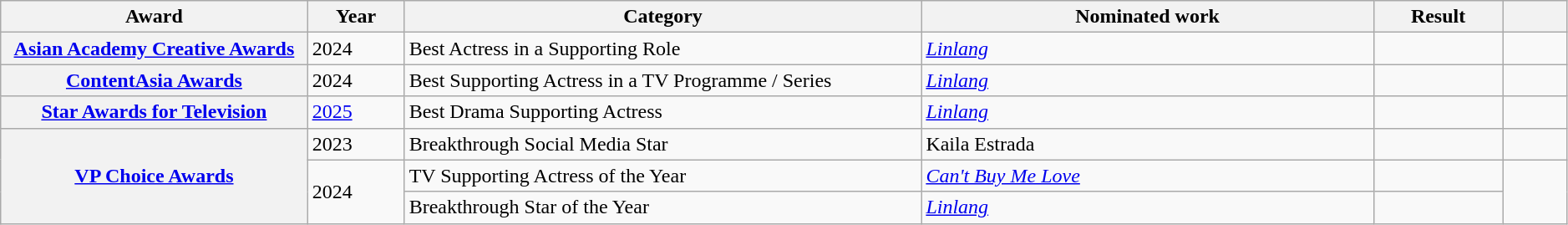<table class="wikitable sortable plainrowheaders" style="width:99%;">
<tr>
<th scope="col" style="width:19%;">Award</th>
<th scope="col" style="width:6%;">Year</th>
<th scope="col" style="width:32%;">Category</th>
<th scope="col" style="width:28%;">Nominated work</th>
<th scope="col" style="width:8%;">Result</th>
<th scope="col" style="width:4%;" class="unsortable"></th>
</tr>
<tr>
<th scope="rowgroup"><a href='#'>Asian Academy Creative Awards</a></th>
<td>2024</td>
<td>Best Actress in a Supporting Role</td>
<td><a href='#'><em>Linlang</em></a></td>
<td></td>
<td></td>
</tr>
<tr>
<th scope="rowgroup"><a href='#'>ContentAsia Awards</a></th>
<td>2024</td>
<td>Best Supporting Actress in a TV Programme / Series</td>
<td><em><a href='#'>Linlang</a></em></td>
<td></td>
<td></td>
</tr>
<tr>
<th scope="rowgroup"><a href='#'>Star Awards for Television</a></th>
<td><a href='#'>2025</a></td>
<td>Best Drama Supporting Actress</td>
<td><em><a href='#'>Linlang</a></em></td>
<td></td>
<td></td>
</tr>
<tr>
<th rowspan="3" scope="row"><a href='#'>VP Choice Awards</a></th>
<td>2023</td>
<td>Breakthrough Social Media Star</td>
<td>Kaila Estrada</td>
<td></td>
<td></td>
</tr>
<tr>
<td rowspan="2">2024</td>
<td>TV Supporting Actress of the Year</td>
<td><em><a href='#'>Can't Buy Me Love</a></em></td>
<td></td>
<td rowspan="2"></td>
</tr>
<tr>
<td>Breakthrough Star of the Year</td>
<td><em><a href='#'>Linlang</a></em></td>
<td></td>
</tr>
</table>
